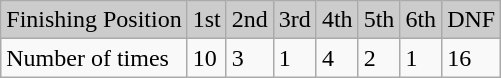<table class="wikitable">
<tr style="background:#ccc;">
<td>Finishing Position</td>
<td>1st</td>
<td>2nd</td>
<td>3rd</td>
<td>4th</td>
<td>5th</td>
<td>6th</td>
<td>DNF</td>
</tr>
<tr>
<td>Number of times</td>
<td>10</td>
<td>3</td>
<td>1</td>
<td>4</td>
<td>2</td>
<td>1</td>
<td>16</td>
</tr>
</table>
